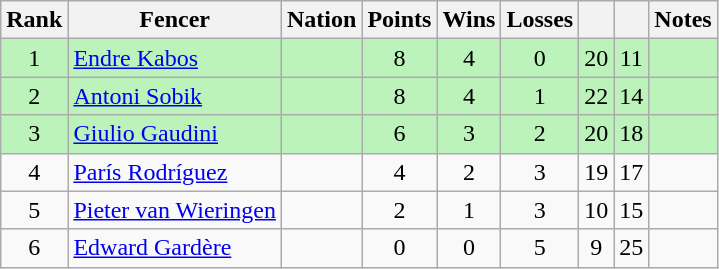<table class="wikitable sortable" style="text-align: center;">
<tr>
<th>Rank</th>
<th>Fencer</th>
<th>Nation</th>
<th>Points</th>
<th>Wins</th>
<th>Losses</th>
<th></th>
<th></th>
<th>Notes</th>
</tr>
<tr style="background:#bbf3bb;">
<td>1</td>
<td align=left><a href='#'>Endre Kabos</a></td>
<td align=left></td>
<td>8</td>
<td>4</td>
<td>0</td>
<td>20</td>
<td>11</td>
<td></td>
</tr>
<tr style="background:#bbf3bb;">
<td>2</td>
<td align=left><a href='#'>Antoni Sobik</a></td>
<td align=left></td>
<td>8</td>
<td>4</td>
<td>1</td>
<td>22</td>
<td>14</td>
<td></td>
</tr>
<tr style="background:#bbf3bb;">
<td>3</td>
<td align=left><a href='#'>Giulio Gaudini</a></td>
<td align=left></td>
<td>6</td>
<td>3</td>
<td>2</td>
<td>20</td>
<td>18</td>
<td></td>
</tr>
<tr>
<td>4</td>
<td align=left><a href='#'>París Rodríguez</a></td>
<td align=left></td>
<td>4</td>
<td>2</td>
<td>3</td>
<td>19</td>
<td>17</td>
<td></td>
</tr>
<tr>
<td>5</td>
<td align=left><a href='#'>Pieter van Wieringen</a></td>
<td align=left></td>
<td>2</td>
<td>1</td>
<td>3</td>
<td>10</td>
<td>15</td>
<td></td>
</tr>
<tr>
<td>6</td>
<td align=left><a href='#'>Edward Gardère</a></td>
<td align=left></td>
<td>0</td>
<td>0</td>
<td>5</td>
<td>9</td>
<td>25</td>
<td></td>
</tr>
</table>
